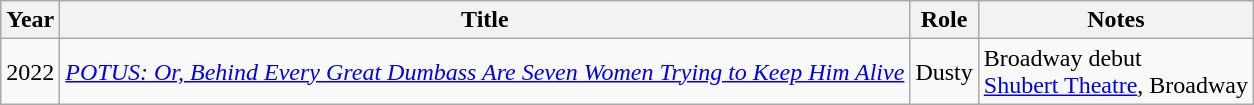<table class="wikitable sortable plainrowheaders">
<tr>
<th scope="col">Year</th>
<th scope="col">Title</th>
<th scope="col">Role</th>
<th scope="col" class="unsortable">Notes</th>
</tr>
<tr>
<td>2022</td>
<td><em><a href='#'>POTUS: Or, Behind Every Great Dumbass Are Seven Women Trying to Keep Him Alive</a></em></td>
<td>Dusty</td>
<td>Broadway debut <br> <a href='#'>Shubert Theatre</a>, Broadway</td>
</tr>
</table>
